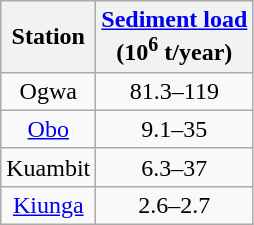<table class="wikitable" style="text-align:center;">
<tr>
<th>Station</th>
<th><a href='#'>Sediment load</a><br>(10<sup>6</sup> t/year)</th>
</tr>
<tr>
<td>Ogwa</td>
<td>81.3–119</td>
</tr>
<tr>
<td><a href='#'>Obo</a></td>
<td>9.1–35</td>
</tr>
<tr>
<td>Kuambit</td>
<td>6.3–37</td>
</tr>
<tr>
<td><a href='#'>Kiunga</a></td>
<td>2.6–2.7</td>
</tr>
</table>
